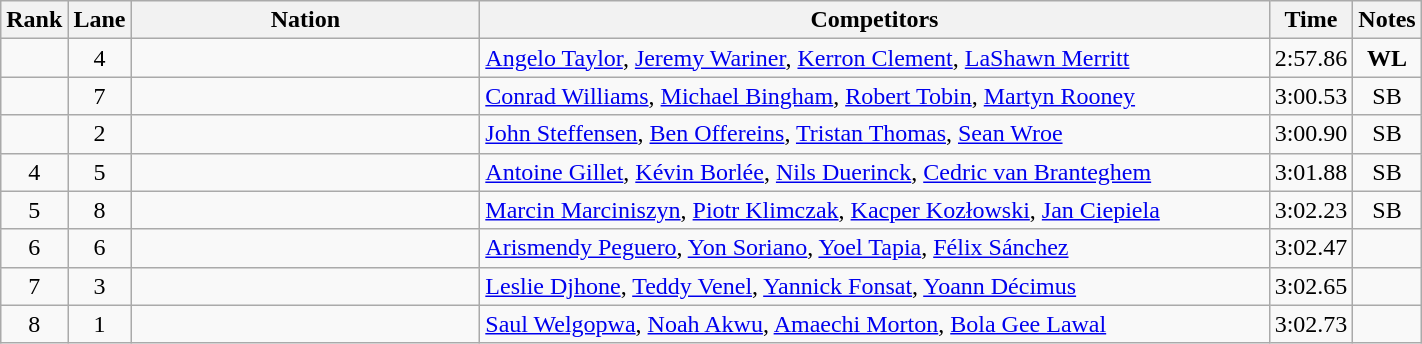<table class="wikitable sortable" width=75% style="text-align:center; font-size=95%">
<tr>
<th width=15>Rank</th>
<th width=15>Lane</th>
<th width=300>Nation</th>
<th width=700>Competitors</th>
<th width=15>Time</th>
<th width=15>Notes</th>
</tr>
<tr>
<td></td>
<td>4</td>
<td align=left></td>
<td align=left><a href='#'>Angelo Taylor</a>, <a href='#'>Jeremy Wariner</a>, <a href='#'>Kerron Clement</a>, <a href='#'>LaShawn Merritt</a></td>
<td>2:57.86</td>
<td><strong>WL</strong></td>
</tr>
<tr>
<td></td>
<td>7</td>
<td align=left></td>
<td align=left><a href='#'>Conrad Williams</a>, <a href='#'>Michael Bingham</a>, <a href='#'>Robert Tobin</a>, <a href='#'>Martyn Rooney</a></td>
<td>3:00.53</td>
<td>SB</td>
</tr>
<tr>
<td></td>
<td>2</td>
<td align=left></td>
<td align=left><a href='#'>John Steffensen</a>, <a href='#'>Ben Offereins</a>, <a href='#'>Tristan Thomas</a>, <a href='#'>Sean Wroe</a></td>
<td>3:00.90</td>
<td>SB</td>
</tr>
<tr>
<td>4</td>
<td>5</td>
<td align=left></td>
<td align=left><a href='#'>Antoine Gillet</a>, <a href='#'>Kévin Borlée</a>, <a href='#'>Nils Duerinck</a>, <a href='#'>Cedric van Branteghem</a></td>
<td>3:01.88</td>
<td>SB</td>
</tr>
<tr>
<td>5</td>
<td>8</td>
<td align=left></td>
<td align=left><a href='#'>Marcin Marciniszyn</a>, <a href='#'>Piotr Klimczak</a>, <a href='#'>Kacper Kozłowski</a>, <a href='#'>Jan Ciepiela</a></td>
<td>3:02.23</td>
<td>SB</td>
</tr>
<tr>
<td>6</td>
<td>6</td>
<td align=left></td>
<td align=left><a href='#'>Arismendy Peguero</a>, <a href='#'>Yon Soriano</a>, <a href='#'>Yoel Tapia</a>, <a href='#'>Félix Sánchez</a></td>
<td>3:02.47</td>
<td></td>
</tr>
<tr>
<td>7</td>
<td>3</td>
<td align=left></td>
<td align=left><a href='#'>Leslie Djhone</a>, <a href='#'>Teddy Venel</a>, <a href='#'>Yannick Fonsat</a>, <a href='#'>Yoann Décimus</a></td>
<td>3:02.65</td>
<td></td>
</tr>
<tr>
<td>8</td>
<td>1</td>
<td align=left></td>
<td align=left><a href='#'>Saul Welgopwa</a>, <a href='#'>Noah Akwu</a>, <a href='#'>Amaechi Morton</a>, <a href='#'>Bola Gee Lawal</a></td>
<td>3:02.73</td>
<td></td>
</tr>
</table>
